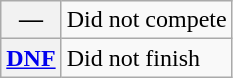<table class="wikitable">
<tr>
<th scope="row">—</th>
<td>Did not compete</td>
</tr>
<tr>
<th scope="row"><a href='#'>DNF</a></th>
<td>Did not finish</td>
</tr>
</table>
